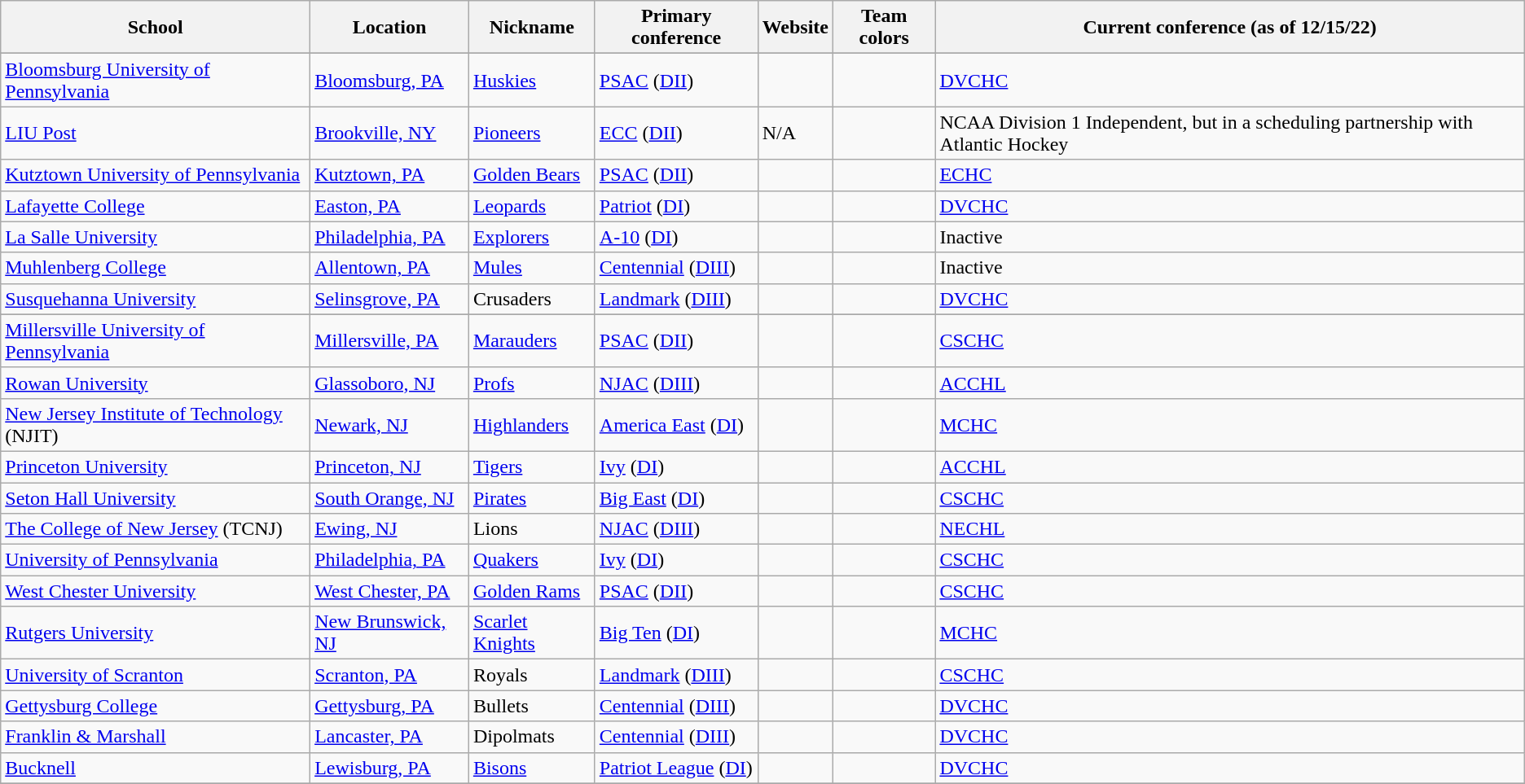<table class="wikitable sortable">
<tr>
<th>School</th>
<th>Location</th>
<th>Nickname</th>
<th>Primary conference</th>
<th>Website</th>
<th>Team colors</th>
<th>Current conference (as of 12/15/22)</th>
</tr>
<tr>
</tr>
<tr>
<td><a href='#'>Bloomsburg University of Pennsylvania</a></td>
<td><a href='#'>Bloomsburg, PA</a></td>
<td><a href='#'>Huskies</a></td>
<td><a href='#'>PSAC</a> (<a href='#'>DII</a>)</td>
<td></td>
<td align=center> </td>
<td><a href='#'>DVCHC</a></td>
</tr>
<tr>
<td><a href='#'>LIU Post</a></td>
<td><a href='#'>Brookville, NY</a></td>
<td><a href='#'>Pioneers</a></td>
<td><a href='#'>ECC</a> (<a href='#'>DII</a>)</td>
<td>N/A</td>
<td align=center> </td>
<td>NCAA Division 1 Independent, but in a scheduling partnership with Atlantic Hockey</td>
</tr>
<tr>
<td><a href='#'>Kutztown University of Pennsylvania</a></td>
<td><a href='#'>Kutztown, PA</a></td>
<td><a href='#'>Golden Bears</a></td>
<td><a href='#'>PSAC</a> (<a href='#'>DII</a>)</td>
<td></td>
<td align=center> </td>
<td><a href='#'>ECHC</a></td>
</tr>
<tr>
<td><a href='#'>Lafayette College</a></td>
<td><a href='#'>Easton, PA</a></td>
<td><a href='#'>Leopards</a></td>
<td><a href='#'>Patriot</a> (<a href='#'>DI</a>)</td>
<td></td>
<td align=center> </td>
<td><a href='#'>DVCHC</a></td>
</tr>
<tr>
<td><a href='#'>La Salle University</a></td>
<td><a href='#'>Philadelphia, PA</a></td>
<td><a href='#'>Explorers</a></td>
<td><a href='#'>A-10</a> (<a href='#'>DI</a>)</td>
<td></td>
<td align=center> </td>
<td>Inactive</td>
</tr>
<tr>
<td><a href='#'>Muhlenberg College</a></td>
<td><a href='#'>Allentown, PA</a></td>
<td><a href='#'>Mules</a></td>
<td><a href='#'>Centennial</a> (<a href='#'>DIII</a>)</td>
<td></td>
<td align=center> </td>
<td>Inactive</td>
</tr>
<tr>
<td><a href='#'>Susquehanna University</a></td>
<td><a href='#'>Selinsgrove, PA</a></td>
<td>Crusaders</td>
<td><a href='#'>Landmark</a> (<a href='#'>DIII</a>)</td>
<td></td>
<td align=center> </td>
<td><a href='#'>DVCHC</a></td>
</tr>
<tr>
</tr>
<tr>
<td><a href='#'>Millersville University of Pennsylvania</a></td>
<td><a href='#'>Millersville, PA</a></td>
<td><a href='#'>Marauders</a></td>
<td><a href='#'>PSAC</a> (<a href='#'>DII</a>)</td>
<td></td>
<td align=center> </td>
<td><a href='#'>CSCHC</a></td>
</tr>
<tr>
<td><a href='#'>Rowan University</a></td>
<td><a href='#'>Glassoboro, NJ</a></td>
<td><a href='#'>Profs</a></td>
<td><a href='#'>NJAC</a> (<a href='#'>DIII</a>)</td>
<td></td>
<td align=center> </td>
<td><a href='#'>ACCHL</a></td>
</tr>
<tr>
<td><a href='#'>New Jersey Institute of Technology</a> (NJIT)</td>
<td><a href='#'>Newark, NJ</a></td>
<td><a href='#'>Highlanders</a></td>
<td><a href='#'>America East</a> (<a href='#'>DI</a>)</td>
<td></td>
<td align=center> </td>
<td><a href='#'>MCHC</a></td>
</tr>
<tr>
<td><a href='#'>Princeton University</a></td>
<td><a href='#'>Princeton, NJ</a></td>
<td><a href='#'>Tigers</a></td>
<td><a href='#'>Ivy</a> (<a href='#'>DI</a>)</td>
<td></td>
<td align=center> </td>
<td><a href='#'>ACCHL</a></td>
</tr>
<tr>
<td><a href='#'>Seton Hall University</a></td>
<td><a href='#'>South Orange, NJ</a></td>
<td><a href='#'>Pirates</a></td>
<td><a href='#'>Big East</a> (<a href='#'>DI</a>)</td>
<td></td>
<td align=center> </td>
<td><a href='#'>CSCHC</a></td>
</tr>
<tr>
<td><a href='#'>The College of New Jersey</a> (TCNJ)</td>
<td><a href='#'>Ewing, NJ</a></td>
<td>Lions</td>
<td><a href='#'>NJAC</a> (<a href='#'>DIII</a>)</td>
<td></td>
<td align=center> </td>
<td><a href='#'>NECHL</a></td>
</tr>
<tr>
<td><a href='#'>University of Pennsylvania</a></td>
<td><a href='#'>Philadelphia, PA</a></td>
<td><a href='#'>Quakers</a></td>
<td><a href='#'>Ivy</a> (<a href='#'>DI</a>)</td>
<td></td>
<td align=center> </td>
<td><a href='#'>CSCHC</a></td>
</tr>
<tr>
<td><a href='#'>West Chester University</a></td>
<td><a href='#'>West Chester, PA</a></td>
<td><a href='#'>Golden Rams</a></td>
<td><a href='#'>PSAC</a> (<a href='#'>DII</a>)</td>
<td></td>
<td align=center> </td>
<td><a href='#'>CSCHC</a></td>
</tr>
<tr>
<td><a href='#'>Rutgers University</a></td>
<td><a href='#'>New Brunswick, NJ</a></td>
<td><a href='#'>Scarlet Knights</a></td>
<td><a href='#'>Big Ten</a> (<a href='#'>DI</a>)</td>
<td></td>
<td align=center></td>
<td><a href='#'>MCHC</a></td>
</tr>
<tr>
<td><a href='#'>University of Scranton</a></td>
<td><a href='#'>Scranton, PA</a></td>
<td>Royals</td>
<td><a href='#'>Landmark</a> (<a href='#'>DIII</a>)</td>
<td></td>
<td align=center> </td>
<td><a href='#'>CSCHC</a></td>
</tr>
<tr>
<td><a href='#'>Gettysburg College</a></td>
<td><a href='#'>Gettysburg, PA</a></td>
<td>Bullets</td>
<td><a href='#'>Centennial</a> (<a href='#'>DIII</a>)</td>
<td></td>
<td align=center> </td>
<td><a href='#'>DVCHC</a></td>
</tr>
<tr>
<td><a href='#'>Franklin & Marshall</a></td>
<td><a href='#'>Lancaster, PA</a></td>
<td>Dipolmats</td>
<td><a href='#'>Centennial</a> (<a href='#'>DIII</a>)</td>
<td></td>
<td align=center> </td>
<td><a href='#'>DVCHC</a></td>
</tr>
<tr>
<td><a href='#'>Bucknell</a></td>
<td><a href='#'>Lewisburg, PA</a></td>
<td><a href='#'>Bisons</a></td>
<td><a href='#'>Patriot League</a> (<a href='#'>DI</a>)</td>
<td></td>
<td align=center> </td>
<td><a href='#'>DVCHC</a></td>
</tr>
<tr>
</tr>
</table>
